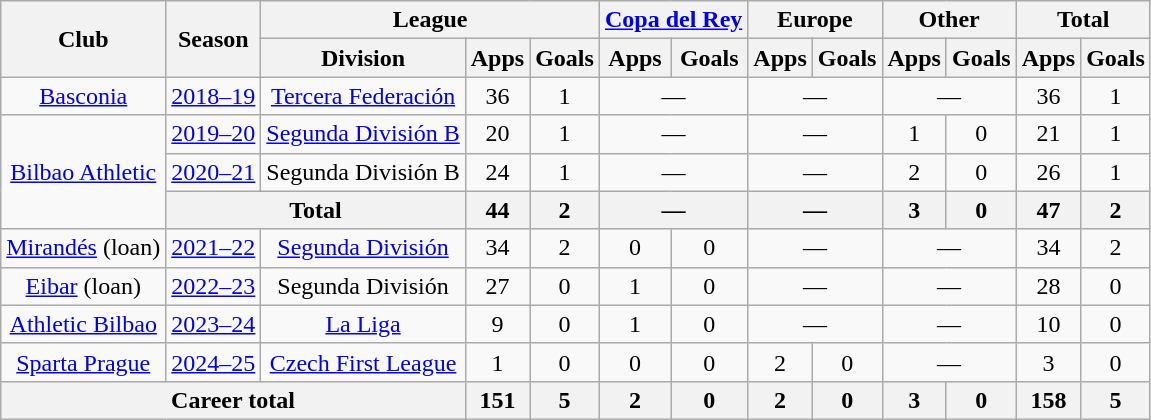<table class="wikitable" style="text-align: center;">
<tr>
<th rowspan="2">Club</th>
<th rowspan="2">Season</th>
<th colspan="3">League</th>
<th colspan="2"><a href='#'>Copa del Rey</a></th>
<th colspan="2">Europe</th>
<th colspan="2">Other</th>
<th colspan="2">Total</th>
</tr>
<tr>
<th>Division</th>
<th>Apps</th>
<th>Goals</th>
<th>Apps</th>
<th>Goals</th>
<th>Apps</th>
<th>Goals</th>
<th>Apps</th>
<th>Goals</th>
<th>Apps</th>
<th>Goals</th>
</tr>
<tr>
<td><a href='#'>Basconia</a></td>
<td><a href='#'>2018–19</a></td>
<td><a href='#'>Tercera Federación</a></td>
<td>36</td>
<td>1</td>
<td colspan="2">—</td>
<td colspan="2">—</td>
<td colspan="2">—</td>
<td>36</td>
<td>1</td>
</tr>
<tr>
<td rowspan="3"><a href='#'>Bilbao Athletic</a></td>
<td><a href='#'>2019–20</a></td>
<td><a href='#'>Segunda División B</a></td>
<td>20</td>
<td>1</td>
<td colspan="2">—</td>
<td colspan="2">—</td>
<td>1</td>
<td>0</td>
<td>21</td>
<td>1</td>
</tr>
<tr>
<td><a href='#'>2020–21</a></td>
<td>Segunda División B</td>
<td>24</td>
<td>1</td>
<td colspan="2">—</td>
<td colspan="2">—</td>
<td>2</td>
<td>0</td>
<td>26</td>
<td>1</td>
</tr>
<tr>
<th colspan="2">Total</th>
<th>44</th>
<th>2</th>
<th colspan="2">—</th>
<th colspan="2">—</th>
<th>3</th>
<th>0</th>
<th>47</th>
<th>2</th>
</tr>
<tr>
<td><a href='#'>Mirandés</a> (loan)</td>
<td><a href='#'>2021–22</a></td>
<td><a href='#'>Segunda División</a></td>
<td>34</td>
<td>2</td>
<td>0</td>
<td>0</td>
<td colspan="2">—</td>
<td colspan="2">—</td>
<td>34</td>
<td>2</td>
</tr>
<tr>
<td><a href='#'>Eibar</a> (loan)</td>
<td><a href='#'>2022–23</a></td>
<td>Segunda División</td>
<td>27</td>
<td>0</td>
<td>1</td>
<td>0</td>
<td colspan="2">—</td>
<td colspan="2">—</td>
<td>28</td>
<td>0</td>
</tr>
<tr>
<td><a href='#'>Athletic Bilbao</a></td>
<td><a href='#'>2023–24</a></td>
<td><a href='#'>La Liga</a></td>
<td>9</td>
<td>0</td>
<td>1</td>
<td>0</td>
<td colspan="2">—</td>
<td colspan="2">—</td>
<td>10</td>
<td>0</td>
</tr>
<tr>
<td><a href='#'>Sparta Prague</a></td>
<td><a href='#'>2024–25</a></td>
<td><a href='#'>Czech First League</a></td>
<td>1</td>
<td>0</td>
<td>0</td>
<td>0</td>
<td>2</td>
<td>0</td>
<td colspan="2">—</td>
<td>3</td>
<td>0</td>
</tr>
<tr>
<th colspan="3">Career total</th>
<th>151</th>
<th>5</th>
<th>2</th>
<th>0</th>
<th>2</th>
<th>0</th>
<th>3</th>
<th>0</th>
<th>158</th>
<th>5</th>
</tr>
</table>
